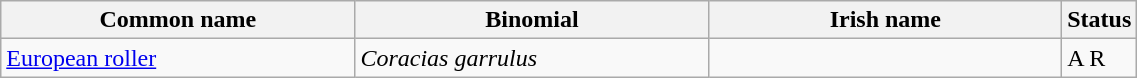<table width=60% class="wikitable">
<tr>
<th width=32%>Common name</th>
<th width=32%>Binomial</th>
<th width=32%>Irish name</th>
<th width=4%>Status</th>
</tr>
<tr>
<td><a href='#'>European roller</a></td>
<td><em>Coracias garrulus</em></td>
<td></td>
<td>A R</td>
</tr>
</table>
